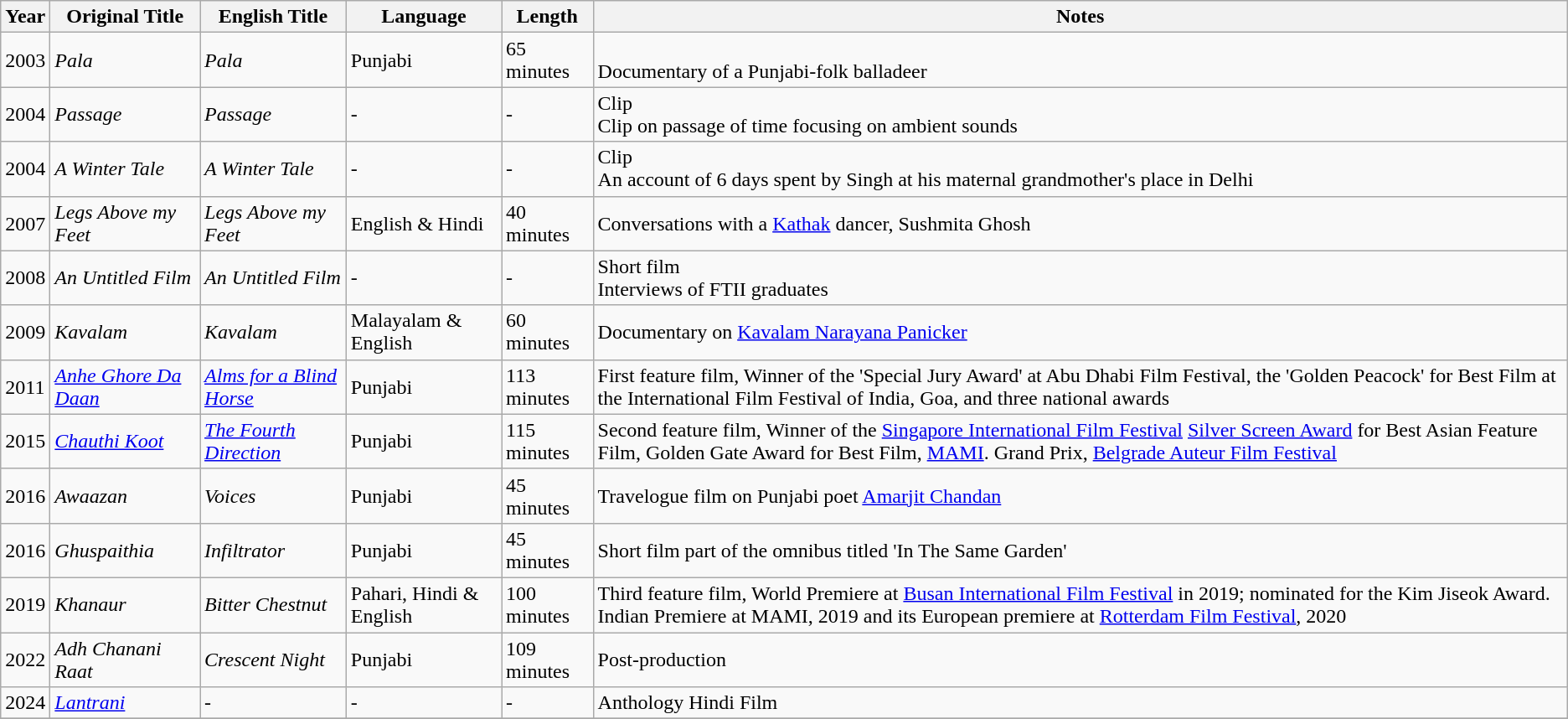<table class="wikitable sortable">
<tr>
<th>Year</th>
<th>Original Title</th>
<th>English Title</th>
<th>Language</th>
<th>Length</th>
<th class="unsortable">Notes</th>
</tr>
<tr>
<td>2003</td>
<td><em>Pala</em></td>
<td><em>Pala</em></td>
<td>Punjabi</td>
<td>65 minutes</td>
<td><br> Documentary of a Punjabi-folk balladeer</td>
</tr>
<tr>
<td>2004</td>
<td><em>Passage</em></td>
<td><em>Passage</em></td>
<td>-</td>
<td>-</td>
<td>Clip <br> Clip on passage of time focusing on ambient sounds</td>
</tr>
<tr>
<td>2004</td>
<td><em>A Winter Tale</em></td>
<td><em>A Winter Tale</em></td>
<td>-</td>
<td>-</td>
<td>Clip <br> An account of 6 days spent by Singh at his maternal grandmother's place in Delhi</td>
</tr>
<tr>
<td>2007</td>
<td><em>Legs Above my Feet</em></td>
<td><em>Legs Above my Feet</em></td>
<td>English & Hindi</td>
<td>40 minutes</td>
<td>Conversations with a <a href='#'>Kathak</a> dancer, Sushmita Ghosh</td>
</tr>
<tr>
<td>2008</td>
<td><em>An Untitled Film</em></td>
<td><em>An Untitled Film</em></td>
<td>-</td>
<td>-</td>
<td>Short film <br> Interviews of FTII graduates</td>
</tr>
<tr>
<td>2009</td>
<td><em>Kavalam</em></td>
<td><em>Kavalam</em></td>
<td>Malayalam & English</td>
<td>60 minutes</td>
<td>Documentary on <a href='#'>Kavalam Narayana Panicker</a></td>
</tr>
<tr>
<td>2011</td>
<td><em><a href='#'>Anhe Ghore Da Daan</a></em></td>
<td><em><a href='#'>Alms for a Blind Horse</a></em></td>
<td>Punjabi</td>
<td>113 minutes</td>
<td>First feature film, Winner of the 'Special Jury Award' at Abu Dhabi Film Festival, the 'Golden Peacock' for Best Film at the International Film Festival of India, Goa, and three national awards</td>
</tr>
<tr>
<td>2015</td>
<td><em><a href='#'>Chauthi Koot</a></em></td>
<td><em><a href='#'>The Fourth Direction</a></em></td>
<td>Punjabi</td>
<td>115 minutes</td>
<td>Second feature film, Winner of the <a href='#'>Singapore International Film Festival</a> <a href='#'>Silver Screen Award</a> for Best Asian Feature Film, Golden Gate Award for Best Film, <a href='#'>MAMI</a>. Grand Prix, <a href='#'>Belgrade Auteur Film Festival</a></td>
</tr>
<tr>
<td>2016</td>
<td><em>Awaazan</em></td>
<td><em>Voices</em></td>
<td>Punjabi</td>
<td>45 minutes</td>
<td>Travelogue film on Punjabi poet <a href='#'>Amarjit Chandan</a></td>
</tr>
<tr>
<td>2016</td>
<td><em>Ghuspaithia</em></td>
<td><em>Infiltrator</em></td>
<td>Punjabi</td>
<td>45 minutes</td>
<td>Short film part of the omnibus titled 'In The Same Garden'</td>
</tr>
<tr>
<td>2019</td>
<td><em>Khanaur</em></td>
<td><em>Bitter Chestnut</em></td>
<td>Pahari, Hindi & English</td>
<td>100 minutes</td>
<td>Third feature film, World Premiere at <a href='#'>Busan International Film Festival</a> in 2019; nominated for the Kim Jiseok Award. Indian Premiere at MAMI, 2019 and its European premiere at <a href='#'>Rotterdam Film Festival</a>, 2020</td>
</tr>
<tr>
<td>2022</td>
<td><em>Adh Chanani Raat</em></td>
<td><em>Crescent Night</em></td>
<td>Punjabi</td>
<td>109 minutes</td>
<td>Post-production</td>
</tr>
<tr>
<td>2024</td>
<td><em><a href='#'>Lantrani</a></em></td>
<td>-</td>
<td>-</td>
<td>-</td>
<td>Anthology Hindi Film</td>
</tr>
<tr>
</tr>
</table>
